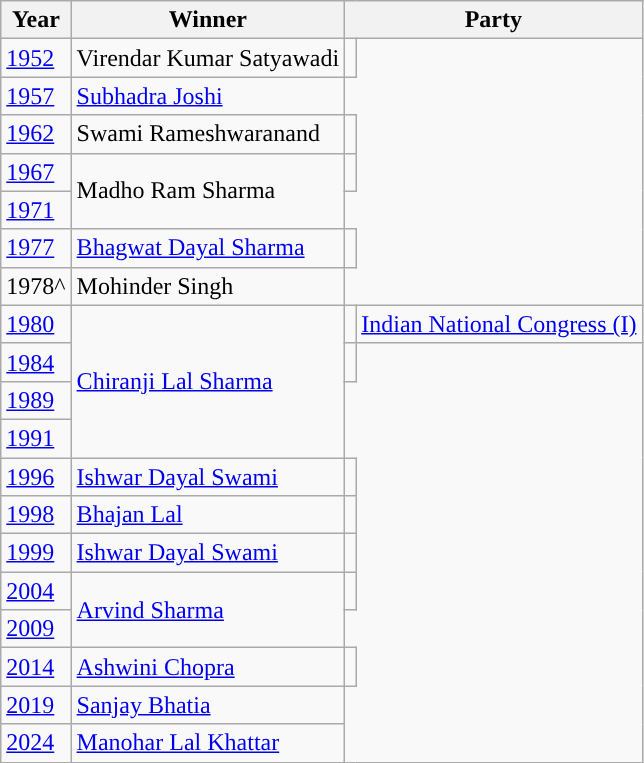<table class="wikitable">
<tr>
<th>Year</th>
<th>Winner</th>
<th colspan="2">Party</th>
</tr>
<tr>
<td><a href='#'>1952</a></td>
<td>Virendar Kumar Satyawadi</td>
<td></td>
</tr>
<tr>
<td><a href='#'>1957</a></td>
<td><a href='#'>Subhadra Joshi</a></td>
</tr>
<tr>
<td><a href='#'>1962</a></td>
<td>Swami Rameshwaranand</td>
<td></td>
</tr>
<tr>
<td><a href='#'>1967</a></td>
<td rowspan="2">Madho Ram Sharma</td>
<td></td>
</tr>
<tr>
<td><a href='#'>1971</a></td>
</tr>
<tr>
<td><a href='#'>1977</a></td>
<td><a href='#'>Bhagwat Dayal Sharma</a></td>
<td></td>
</tr>
<tr>
<td>1978^</td>
<td>Mohinder Singh</td>
</tr>
<tr>
<td><a href='#'>1980</a></td>
<td rowspan="4"><a href='#'>Chiranji Lal Sharma</a></td>
<td style="background-color:"></td>
<td><a href='#'>Indian National Congress (I)</a></td>
</tr>
<tr>
<td><a href='#'>1984</a></td>
<td></td>
</tr>
<tr>
<td><a href='#'>1989</a></td>
</tr>
<tr>
<td><a href='#'>1991</a></td>
</tr>
<tr>
<td><a href='#'>1996</a></td>
<td><a href='#'>Ishwar Dayal Swami</a></td>
<td></td>
</tr>
<tr>
<td><a href='#'>1998</a></td>
<td><a href='#'>Bhajan Lal</a></td>
<td></td>
</tr>
<tr>
<td><a href='#'>1999</a></td>
<td><a href='#'>Ishwar Dayal Swami</a></td>
<td></td>
</tr>
<tr>
<td><a href='#'>2004</a></td>
<td rowspan="2"><a href='#'>Arvind Sharma</a></td>
<td></td>
</tr>
<tr>
<td><a href='#'>2009</a></td>
</tr>
<tr>
<td><a href='#'>2014</a></td>
<td><a href='#'>Ashwini Chopra</a></td>
<td></td>
</tr>
<tr>
<td><a href='#'>2019</a></td>
<td><a href='#'>Sanjay Bhatia</a></td>
</tr>
<tr>
<td><a href='#'>2024</a></td>
<td><a href='#'>Manohar Lal Khattar</a></td>
</tr>
</table>
